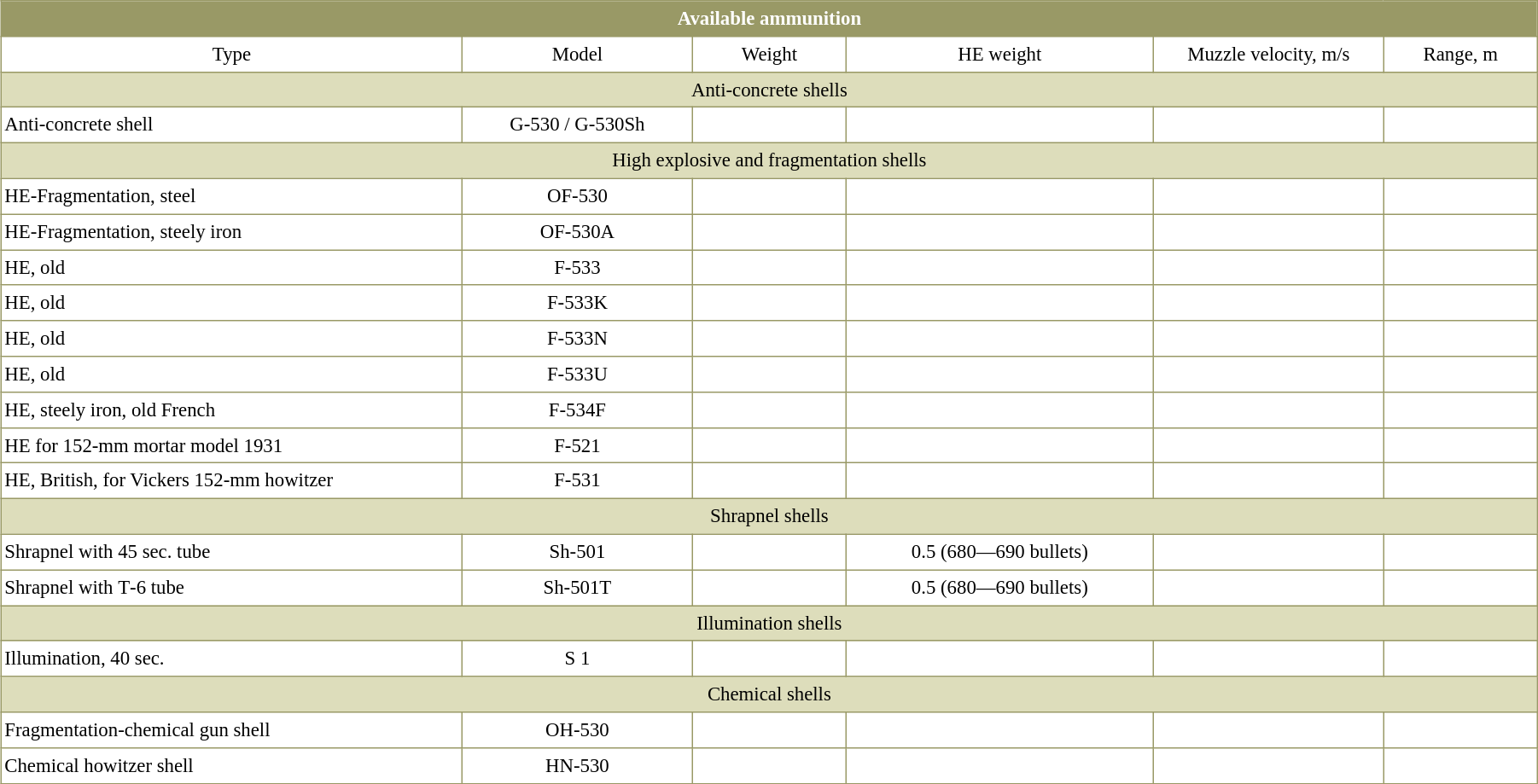<table border=0 cellspacing=0 cellpadding=2 style="margin:0 0 .5em 1em; width:95%; background:#fff; border-collapse:collapse; border:1px solid #996; line-height:1.5; font-size:95%">
<tr style="vertical-align:top; text-align:center; border:1px solid #996; background-color:#996; color:#fff">
<td colspan="6"><strong>Available ammunition</strong></td>
</tr>
<tr style="vertical-align:top; text-align:center; border:1px solid #996;">
<td width="30%" style="border:1px solid #996">Type</td>
<td width="15%" style="border:1px solid #996">Model</td>
<td width="10%" style="border:1px solid #996">Weight</td>
<td width="20%" style="border:1px solid #996">HE weight</td>
<td width="15%" style="border:1px solid #996">Muzzle velocity, m/s</td>
<td width="10%" style="border:1px solid #996">Range, m</td>
</tr>
<tr style="vertical-align:top; text-align:center; border:1px solid #996; background-color:#ddb;">
<td colspan="6">Anti-concrete shells</td>
</tr>
<tr style="vertical-align:top; text-align:center;">
<td style="border:1px solid #996; text-align:left">Anti-concrete shell</td>
<td style="border:1px solid #996">G-530 / G-530Sh</td>
<td style="border:1px solid #996"></td>
<td style="border:1px solid #996"></td>
<td style="border:1px solid #996"></td>
<td style="border:1px solid #996"></td>
</tr>
<tr style="vertical-align:top; text-align:center; border:1px solid #996; background-color:#ddb;">
<td colspan="6">High explosive and fragmentation shells</td>
</tr>
<tr style="vertical-align:top; text-align:center;">
<td style="border:1px solid #996; text-align:left">HE-Fragmentation, steel</td>
<td style="border:1px solid #996">OF-530</td>
<td style="border:1px solid #996"></td>
<td style="border:1px solid #996"></td>
<td style="border:1px solid #996"></td>
<td style="border:1px solid #996"></td>
</tr>
<tr style="vertical-align:top; text-align:center;">
<td style="border:1px solid #996; text-align:left">HE-Fragmentation, steely iron</td>
<td style="border:1px solid #996">OF-530A</td>
<td style="border:1px solid #996"></td>
<td style="border:1px solid #996"></td>
<td style="border:1px solid #996"></td>
<td style="border:1px solid #996"></td>
</tr>
<tr style="vertical-align:top; text-align:center;">
<td style="border:1px solid #996; text-align:left">HE, old</td>
<td style="border:1px solid #996">F-533</td>
<td style="border:1px solid #996"></td>
<td style="border:1px solid #996"></td>
<td style="border:1px solid #996"></td>
<td style="border:1px solid #996"></td>
</tr>
<tr style="vertical-align:top; text-align:center;">
<td style="border:1px solid #996; text-align:left">HE, old</td>
<td style="border:1px solid #996">F-533K</td>
<td style="border:1px solid #996"></td>
<td style="border:1px solid #996"></td>
<td style="border:1px solid #996"></td>
<td style="border:1px solid #996"></td>
</tr>
<tr style="vertical-align:top; text-align:center;">
<td style="border:1px solid #996; text-align:left">HE, old</td>
<td style="border:1px solid #996">F-533N</td>
<td style="border:1px solid #996"></td>
<td style="border:1px solid #996"></td>
<td style="border:1px solid #996"></td>
<td style="border:1px solid #996"></td>
</tr>
<tr style="vertical-align:top; text-align:center;">
<td style="border:1px solid #996; text-align:left">HE, old</td>
<td style="border:1px solid #996">F-533U</td>
<td style="border:1px solid #996"></td>
<td style="border:1px solid #996"></td>
<td style="border:1px solid #996"></td>
<td style="border:1px solid #996"></td>
</tr>
<tr style="vertical-align:top; text-align:center;">
<td style="border:1px solid #996; text-align:left">HE, steely iron, old French</td>
<td style="border:1px solid #996">F-534F</td>
<td style="border:1px solid #996"></td>
<td style="border:1px solid #996"></td>
<td style="border:1px solid #996"></td>
<td style="border:1px solid #996"></td>
</tr>
<tr style="vertical-align:top; text-align:center;">
<td style="border:1px solid #996; text-align:left">HE for 152-mm mortar model 1931</td>
<td style="border:1px solid #996">F-521</td>
<td style="border:1px solid #996"></td>
<td style="border:1px solid #996"></td>
<td style="border:1px solid #996"></td>
<td style="border:1px solid #996"></td>
</tr>
<tr style="vertical-align:top; text-align:center;">
<td style="border:1px solid #996; text-align:left">HE, British, for Vickers 152-mm howitzer</td>
<td style="border:1px solid #996">F-531</td>
<td style="border:1px solid #996"></td>
<td style="border:1px solid #996"></td>
<td style="border:1px solid #996"></td>
<td style="border:1px solid #996"></td>
</tr>
<tr style="vertical-align:top; text-align:center; border:1px solid #996; background-color:#ddb;">
<td colspan="6">Shrapnel shells</td>
</tr>
<tr style="vertical-align:top; text-align:center;">
<td style="border:1px solid #996; text-align:left">Shrapnel with 45 sec. tube</td>
<td style="border:1px solid #996">Sh-501</td>
<td style="border:1px solid #996"></td>
<td style="border:1px solid #996">0.5 (680—690 bullets)</td>
<td style="border:1px solid #996"></td>
<td style="border:1px solid #996"></td>
</tr>
<tr style="vertical-align:top; text-align:center;">
<td style="border:1px solid #996; text-align:left">Shrapnel with Т-6 tube</td>
<td style="border:1px solid #996">Sh-501T</td>
<td style="border:1px solid #996"></td>
<td style="border:1px solid #996">0.5 (680—690 bullets)</td>
<td style="border:1px solid #996"></td>
<td style="border:1px solid #996"></td>
</tr>
<tr style="vertical-align:top; text-align:center; border:1px solid #996; background-color:#ddb;">
<td colspan="6">Illumination shells</td>
</tr>
<tr style="vertical-align:top; text-align:center;">
<td style="border:1px solid #996; text-align:left">Illumination, 40 sec.</td>
<td style="border:1px solid #996">S 1</td>
<td style="border:1px solid #996"></td>
<td style="border:1px solid #996"></td>
<td style="border:1px solid #996"></td>
<td style="border:1px solid #996"></td>
</tr>
<tr style="vertical-align:top; text-align:center; border:1px solid #996; background-color:#ddb;">
<td colspan="6">Chemical shells</td>
</tr>
<tr style="vertical-align:top; text-align:center;">
<td style="border:1px solid #996; text-align:left">Fragmentation-chemical gun shell</td>
<td style="border:1px solid #996">OH-530</td>
<td style="border:1px solid #996"></td>
<td style="border:1px solid #996"></td>
<td style="border:1px solid #996"></td>
<td style="border:1px solid #996"></td>
</tr>
<tr style="vertical-align:top; text-align:center;">
<td style="border:1px solid #996; text-align:left">Chemical howitzer shell</td>
<td style="border:1px solid #996">HN-530</td>
<td style="border:1px solid #996"></td>
<td style="border:1px solid #996"></td>
<td style="border:1px solid #996"></td>
<td style="border:1px solid #996"></td>
</tr>
</table>
